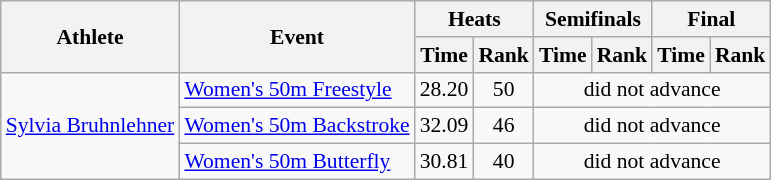<table class=wikitable style="font-size:90%">
<tr>
<th rowspan="2">Athlete</th>
<th rowspan="2">Event</th>
<th colspan="2">Heats</th>
<th colspan="2">Semifinals</th>
<th colspan="2">Final</th>
</tr>
<tr>
<th>Time</th>
<th>Rank</th>
<th>Time</th>
<th>Rank</th>
<th>Time</th>
<th>Rank</th>
</tr>
<tr>
<td rowspan="3"><a href='#'>Sylvia Bruhnlehner</a></td>
<td><a href='#'>Women's 50m Freestyle</a></td>
<td align=center>28.20</td>
<td align=center>50</td>
<td align=center colspan=4>did not advance</td>
</tr>
<tr>
<td><a href='#'>Women's 50m Backstroke</a></td>
<td align=center>32.09</td>
<td align=center>46</td>
<td align=center colspan=4>did not advance</td>
</tr>
<tr>
<td><a href='#'>Women's 50m Butterfly</a></td>
<td align=center>30.81</td>
<td align=center>40</td>
<td align=center colspan=4>did not advance</td>
</tr>
</table>
